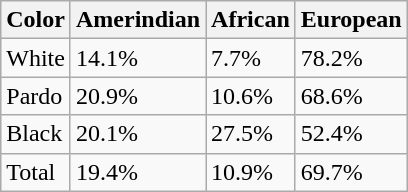<table class="wikitable">
<tr>
<th>Color</th>
<th>Amerindian</th>
<th>African</th>
<th>European</th>
</tr>
<tr>
<td>White</td>
<td>14.1%</td>
<td>7.7%</td>
<td>78.2%</td>
</tr>
<tr>
<td>Pardo</td>
<td>20.9%</td>
<td>10.6%</td>
<td>68.6%</td>
</tr>
<tr>
<td>Black</td>
<td>20.1%</td>
<td>27.5%</td>
<td>52.4%</td>
</tr>
<tr>
<td>Total</td>
<td>19.4%</td>
<td>10.9%</td>
<td>69.7%</td>
</tr>
</table>
